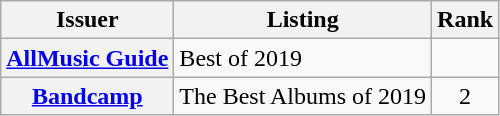<table class="wikitable plainrowheaders">
<tr>
<th scope="col">Issuer</th>
<th scope="col">Listing</th>
<th scope="col">Rank</th>
</tr>
<tr>
<th scope="row"><a href='#'>AllMusic Guide</a></th>
<td>Best of 2019</td>
<td></td>
</tr>
<tr>
<th scope="row"><a href='#'>Bandcamp</a></th>
<td>The Best Albums of 2019</td>
<td style="text-align:center;">2</td>
</tr>
</table>
